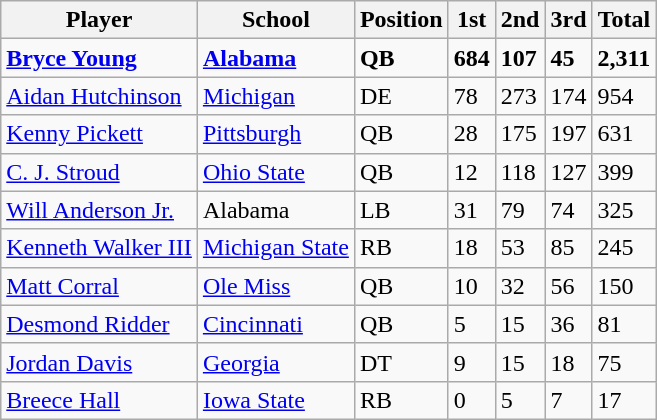<table class="wikitable">
<tr>
<th>Player</th>
<th>School</th>
<th>Position</th>
<th>1st</th>
<th>2nd</th>
<th>3rd</th>
<th>Total</th>
</tr>
<tr>
<td><strong><a href='#'>Bryce Young</a></strong></td>
<td><strong><a href='#'>Alabama</a></strong></td>
<td><strong>QB</strong></td>
<td><strong>684</strong></td>
<td><strong>107</strong></td>
<td><strong>45</strong></td>
<td><strong>2,311</strong></td>
</tr>
<tr>
<td><a href='#'>Aidan Hutchinson</a></td>
<td><a href='#'>Michigan</a></td>
<td>DE</td>
<td>78</td>
<td>273</td>
<td>174</td>
<td>954</td>
</tr>
<tr>
<td><a href='#'>Kenny Pickett</a></td>
<td><a href='#'>Pittsburgh</a></td>
<td>QB</td>
<td>28</td>
<td>175</td>
<td>197</td>
<td>631</td>
</tr>
<tr>
<td><a href='#'>C. J. Stroud</a></td>
<td><a href='#'>Ohio State</a></td>
<td>QB</td>
<td>12</td>
<td>118</td>
<td>127</td>
<td>399</td>
</tr>
<tr>
<td><a href='#'>Will Anderson Jr.</a></td>
<td>Alabama</td>
<td>LB</td>
<td>31</td>
<td>79</td>
<td>74</td>
<td>325</td>
</tr>
<tr>
<td><a href='#'>Kenneth Walker III</a></td>
<td><a href='#'>Michigan State</a></td>
<td>RB</td>
<td>18</td>
<td>53</td>
<td>85</td>
<td>245</td>
</tr>
<tr>
<td><a href='#'>Matt Corral</a></td>
<td><a href='#'>Ole Miss</a></td>
<td>QB</td>
<td>10</td>
<td>32</td>
<td>56</td>
<td>150</td>
</tr>
<tr>
<td><a href='#'>Desmond Ridder</a></td>
<td><a href='#'>Cincinnati</a></td>
<td>QB</td>
<td>5</td>
<td>15</td>
<td>36</td>
<td>81</td>
</tr>
<tr>
<td><a href='#'>Jordan Davis</a></td>
<td><a href='#'>Georgia</a></td>
<td>DT</td>
<td>9</td>
<td>15</td>
<td>18</td>
<td>75</td>
</tr>
<tr>
<td><a href='#'>Breece Hall</a></td>
<td><a href='#'>Iowa State</a></td>
<td>RB</td>
<td>0</td>
<td>5</td>
<td>7</td>
<td>17</td>
</tr>
</table>
